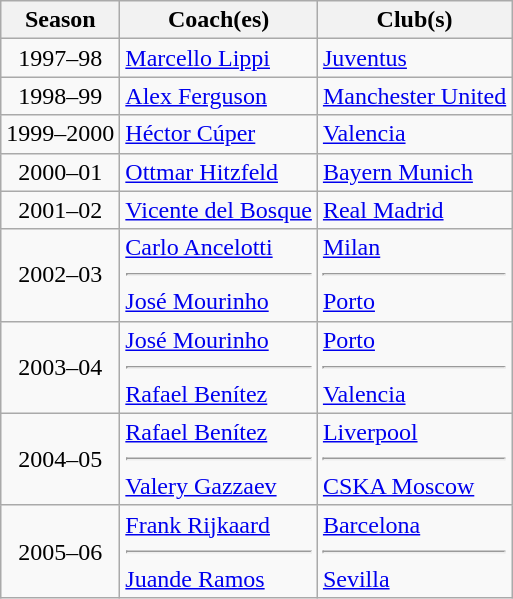<table class="sortable wikitable">
<tr>
<th>Season</th>
<th>Coach(es)</th>
<th>Club(s)</th>
</tr>
<tr>
<td align="center">1997–98</td>
<td> <a href='#'>Marcello Lippi</a></td>
<td> <a href='#'>Juventus</a></td>
</tr>
<tr>
<td align="center">1998–99</td>
<td> <a href='#'>Alex Ferguson</a></td>
<td> <a href='#'>Manchester United</a></td>
</tr>
<tr>
<td align="center">1999–2000</td>
<td> <a href='#'>Héctor Cúper</a></td>
<td> <a href='#'>Valencia</a></td>
</tr>
<tr>
<td align="center">2000–01</td>
<td> <a href='#'>Ottmar Hitzfeld</a></td>
<td> <a href='#'>Bayern Munich</a></td>
</tr>
<tr>
<td align="center">2001–02</td>
<td> <a href='#'>Vicente del Bosque</a></td>
<td> <a href='#'>Real Madrid</a></td>
</tr>
<tr>
<td align="center">2002–03</td>
<td> <a href='#'>Carlo Ancelotti</a><hr> <a href='#'>José Mourinho</a></td>
<td> <a href='#'>Milan</a><hr> <a href='#'>Porto</a></td>
</tr>
<tr>
<td align="center">2003–04</td>
<td> <a href='#'>José Mourinho</a><hr> <a href='#'>Rafael Benítez</a></td>
<td> <a href='#'>Porto</a><hr> <a href='#'>Valencia</a></td>
</tr>
<tr>
<td align="center">2004–05</td>
<td> <a href='#'>Rafael Benítez</a><hr> <a href='#'>Valery Gazzaev</a></td>
<td> <a href='#'>Liverpool</a><hr> <a href='#'>CSKA Moscow</a></td>
</tr>
<tr>
<td align="center">2005–06</td>
<td> <a href='#'>Frank Rijkaard</a><hr> <a href='#'>Juande Ramos</a></td>
<td> <a href='#'>Barcelona</a><hr> <a href='#'>Sevilla</a></td>
</tr>
</table>
